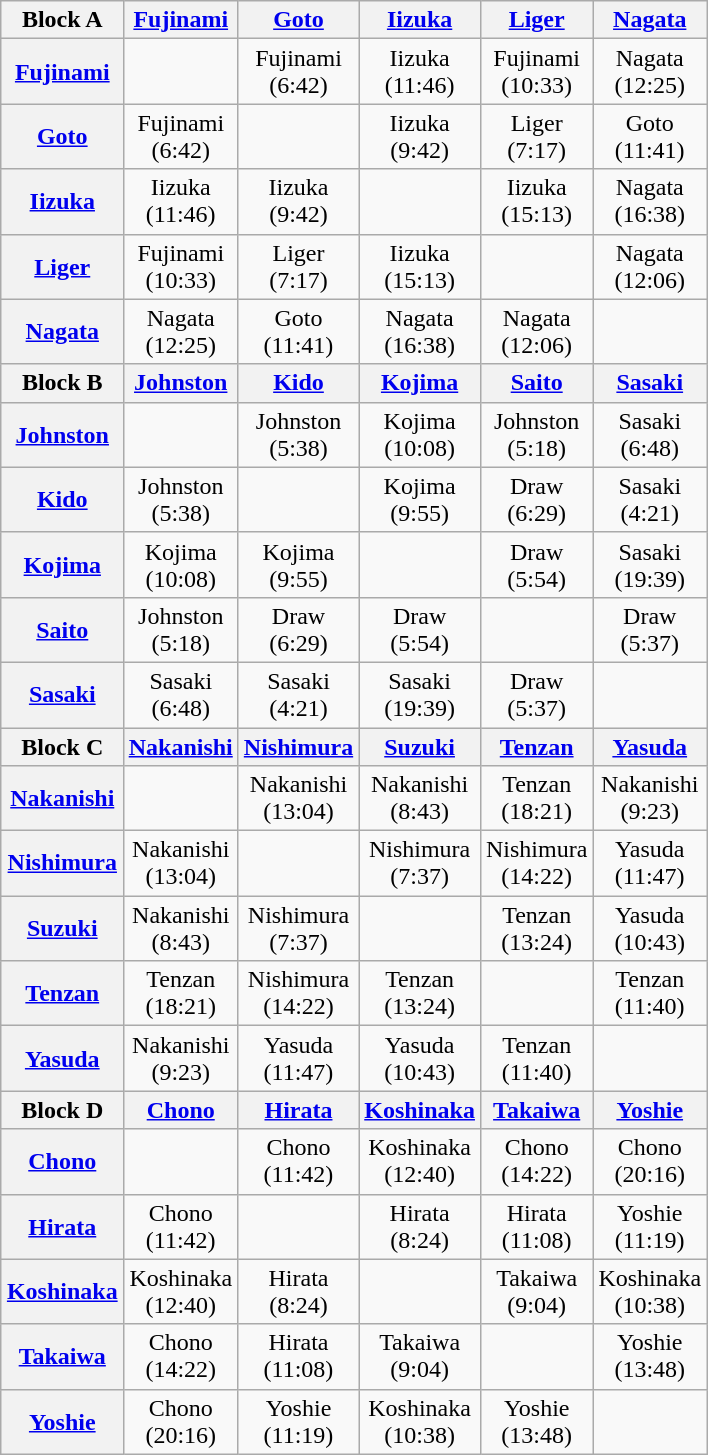<table class="wikitable" style="margin: 1em auto 1em auto">
<tr align="center">
<th>Block A</th>
<th><a href='#'>Fujinami</a></th>
<th><a href='#'>Goto</a></th>
<th><a href='#'>Iizuka</a></th>
<th><a href='#'>Liger</a></th>
<th><a href='#'>Nagata</a></th>
</tr>
<tr align="center">
<th><a href='#'>Fujinami</a></th>
<td></td>
<td>Fujinami<br>(6:42)</td>
<td>Iizuka<br>(11:46)</td>
<td>Fujinami<br>(10:33)</td>
<td>Nagata<br>(12:25)</td>
</tr>
<tr align="center">
<th><a href='#'>Goto</a></th>
<td>Fujinami<br>(6:42)</td>
<td></td>
<td>Iizuka<br>(9:42)</td>
<td>Liger<br>(7:17)</td>
<td>Goto<br>(11:41)</td>
</tr>
<tr align="center">
<th><a href='#'>Iizuka</a></th>
<td>Iizuka<br>(11:46)</td>
<td>Iizuka<br>(9:42)</td>
<td></td>
<td>Iizuka<br>(15:13)</td>
<td>Nagata<br>(16:38)</td>
</tr>
<tr align="center">
<th><a href='#'>Liger</a></th>
<td>Fujinami<br>(10:33)</td>
<td>Liger<br>(7:17)</td>
<td>Iizuka<br>(15:13)</td>
<td></td>
<td>Nagata<br>(12:06)</td>
</tr>
<tr align="center">
<th><a href='#'>Nagata</a></th>
<td>Nagata<br>(12:25)</td>
<td>Goto<br>(11:41)</td>
<td>Nagata<br>(16:38)</td>
<td>Nagata<br>(12:06)</td>
<td></td>
</tr>
<tr align="center">
<th>Block B</th>
<th><a href='#'>Johnston</a></th>
<th><a href='#'>Kido</a></th>
<th><a href='#'>Kojima</a></th>
<th><a href='#'>Saito</a></th>
<th><a href='#'>Sasaki</a></th>
</tr>
<tr align="center">
<th><a href='#'>Johnston</a></th>
<td></td>
<td>Johnston<br>(5:38)</td>
<td>Kojima<br>(10:08)</td>
<td>Johnston<br>(5:18)</td>
<td>Sasaki<br>(6:48)</td>
</tr>
<tr align="center">
<th><a href='#'>Kido</a></th>
<td>Johnston<br>(5:38)</td>
<td></td>
<td>Kojima<br>(9:55)</td>
<td>Draw<br>(6:29)</td>
<td>Sasaki<br>(4:21)</td>
</tr>
<tr align="center">
<th><a href='#'>Kojima</a></th>
<td>Kojima<br>(10:08)</td>
<td>Kojima<br>(9:55)</td>
<td></td>
<td>Draw<br>(5:54)</td>
<td>Sasaki<br>(19:39)</td>
</tr>
<tr align="center">
<th><a href='#'>Saito</a></th>
<td>Johnston<br>(5:18)</td>
<td>Draw<br>(6:29)</td>
<td>Draw<br>(5:54)</td>
<td></td>
<td>Draw<br>(5:37)</td>
</tr>
<tr align="center">
<th><a href='#'>Sasaki</a></th>
<td>Sasaki<br>(6:48)</td>
<td>Sasaki<br>(4:21)</td>
<td>Sasaki<br>(19:39)</td>
<td>Draw<br>(5:37)</td>
<td></td>
</tr>
<tr align="center">
<th>Block C</th>
<th><a href='#'>Nakanishi</a></th>
<th><a href='#'>Nishimura</a></th>
<th><a href='#'>Suzuki</a></th>
<th><a href='#'>Tenzan</a></th>
<th><a href='#'>Yasuda</a></th>
</tr>
<tr align="center">
<th><a href='#'>Nakanishi</a></th>
<td></td>
<td>Nakanishi<br>(13:04)</td>
<td>Nakanishi<br>(8:43)</td>
<td>Tenzan<br>(18:21)</td>
<td>Nakanishi<br>(9:23)</td>
</tr>
<tr align="center">
<th><a href='#'>Nishimura</a></th>
<td>Nakanishi<br>(13:04)</td>
<td></td>
<td>Nishimura<br>(7:37)</td>
<td>Nishimura<br>(14:22)</td>
<td>Yasuda<br>(11:47)</td>
</tr>
<tr align="center">
<th><a href='#'>Suzuki</a></th>
<td>Nakanishi<br>(8:43)</td>
<td>Nishimura<br>(7:37)</td>
<td></td>
<td>Tenzan<br>(13:24)</td>
<td>Yasuda<br>(10:43)</td>
</tr>
<tr align="center">
<th><a href='#'>Tenzan</a></th>
<td>Tenzan<br>(18:21)</td>
<td>Nishimura<br>(14:22)</td>
<td>Tenzan<br>(13:24)</td>
<td></td>
<td>Tenzan<br>(11:40)</td>
</tr>
<tr align="center">
<th><a href='#'>Yasuda</a></th>
<td>Nakanishi<br>(9:23)</td>
<td>Yasuda<br>(11:47)</td>
<td>Yasuda<br>(10:43)</td>
<td>Tenzan<br>(11:40)</td>
<td></td>
</tr>
<tr align="center">
<th>Block D</th>
<th><a href='#'>Chono</a></th>
<th><a href='#'>Hirata</a></th>
<th><a href='#'>Koshinaka</a></th>
<th><a href='#'>Takaiwa</a></th>
<th><a href='#'>Yoshie</a></th>
</tr>
<tr align="center">
<th><a href='#'>Chono</a></th>
<td></td>
<td>Chono<br>(11:42)</td>
<td>Koshinaka<br>(12:40)</td>
<td>Chono<br>(14:22)</td>
<td>Chono<br>(20:16)</td>
</tr>
<tr align="center">
<th><a href='#'>Hirata</a></th>
<td>Chono<br>(11:42)</td>
<td></td>
<td>Hirata<br>(8:24)</td>
<td>Hirata<br>(11:08)</td>
<td>Yoshie<br>(11:19)</td>
</tr>
<tr align="center">
<th><a href='#'>Koshinaka</a></th>
<td>Koshinaka<br>(12:40)</td>
<td>Hirata<br>(8:24)</td>
<td></td>
<td>Takaiwa<br>(9:04)</td>
<td>Koshinaka<br>(10:38)</td>
</tr>
<tr align="center">
<th><a href='#'>Takaiwa</a></th>
<td>Chono<br>(14:22)</td>
<td>Hirata<br>(11:08)</td>
<td>Takaiwa<br>(9:04)</td>
<td></td>
<td>Yoshie<br>(13:48)</td>
</tr>
<tr align="center">
<th><a href='#'>Yoshie</a></th>
<td>Chono<br>(20:16)</td>
<td>Yoshie<br>(11:19)</td>
<td>Koshinaka<br>(10:38)</td>
<td>Yoshie<br>(13:48)</td>
<td></td>
</tr>
</table>
